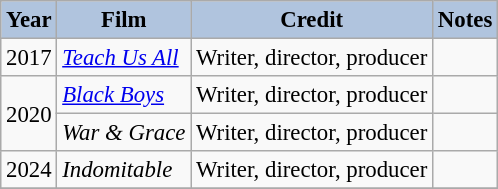<table class="wikitable" style="font-size:95%;">
<tr>
<th style="background:#B0C4DE;">Year</th>
<th style="background:#B0C4DE;">Film</th>
<th style="background:#B0C4DE;">Credit</th>
<th style="background:#B0C4DE;">Notes</th>
</tr>
<tr>
<td>2017</td>
<td><em><a href='#'>Teach Us All</a></em></td>
<td>Writer, director, producer</td>
<td></td>
</tr>
<tr>
<td rowspan=2>2020</td>
<td><em><a href='#'>Black Boys</a></em></td>
<td>Writer, director, producer</td>
<td></td>
</tr>
<tr>
<td><em>War & Grace</em></td>
<td>Writer, director, producer</td>
<td></td>
</tr>
<tr>
<td>2024</td>
<td><em>Indomitable</em></td>
<td>Writer, director, producer</td>
<td></td>
</tr>
<tr>
</tr>
</table>
